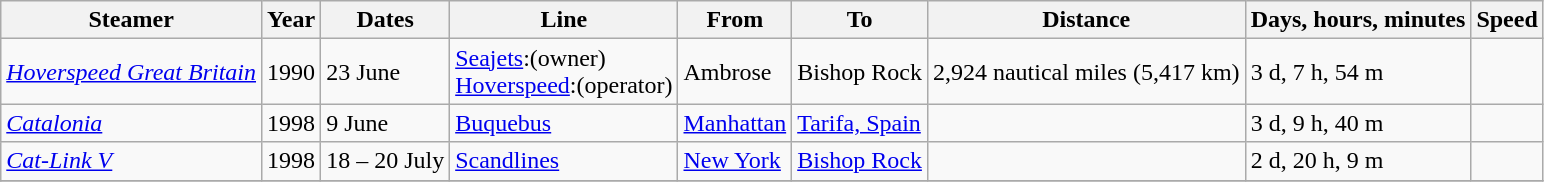<table class="wikitable">
<tr>
<th>Steamer</th>
<th>Year</th>
<th>Dates</th>
<th>Line</th>
<th>From</th>
<th>To</th>
<th>Distance</th>
<th>Days, hours, minutes</th>
<th>Speed</th>
</tr>
<tr>
<td><em><a href='#'>Hoverspeed Great Britain</a></em></td>
<td>1990</td>
<td>23 June</td>
<td><a href='#'>Seajets</a>:(owner)<br><a href='#'>Hoverspeed</a>:(operator)</td>
<td>Ambrose</td>
<td>Bishop Rock</td>
<td>2,924 nautical miles (5,417 km)</td>
<td>3 d, 7 h, 54 m</td>
<td></td>
</tr>
<tr>
<td><em><a href='#'>Catalonia</a></em></td>
<td>1998</td>
<td>9 June</td>
<td><a href='#'>Buquebus</a></td>
<td><a href='#'>Manhattan</a></td>
<td><a href='#'>Tarifa, Spain</a></td>
<td></td>
<td>3 d, 9 h, 40 m</td>
<td></td>
</tr>
<tr>
<td><em><a href='#'>Cat-Link V</a></em></td>
<td>1998</td>
<td>18 – 20 July</td>
<td><a href='#'>Scandlines</a></td>
<td><a href='#'>New York</a></td>
<td><a href='#'>Bishop Rock</a></td>
<td></td>
<td>2 d, 20 h, 9 m</td>
<td></td>
</tr>
<tr>
</tr>
</table>
